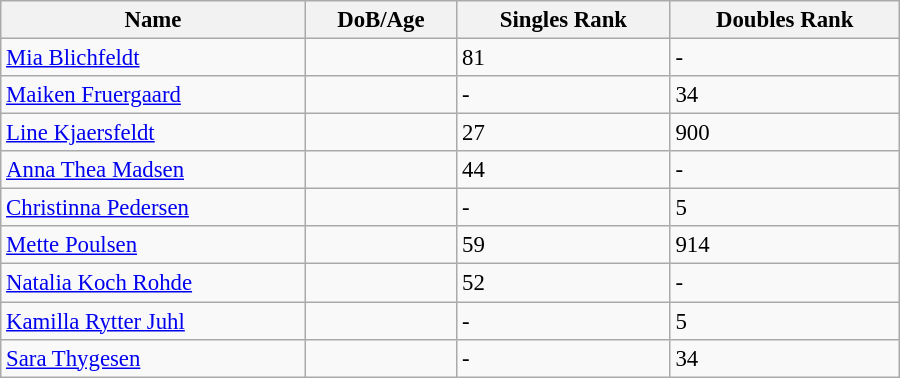<table class="wikitable"  style="width:600px; font-size:95%;">
<tr>
<th align="left">Name</th>
<th align="left">DoB/Age</th>
<th align="left">Singles Rank</th>
<th align="left">Doubles Rank</th>
</tr>
<tr>
<td><a href='#'>Mia Blichfeldt</a></td>
<td></td>
<td>81</td>
<td>-</td>
</tr>
<tr>
<td><a href='#'>Maiken Fruergaard</a></td>
<td></td>
<td>-</td>
<td>34</td>
</tr>
<tr>
<td><a href='#'>Line Kjaersfeldt</a></td>
<td></td>
<td>27</td>
<td>900</td>
</tr>
<tr>
<td><a href='#'>Anna Thea Madsen</a></td>
<td></td>
<td>44</td>
<td>-</td>
</tr>
<tr>
<td><a href='#'>Christinna Pedersen</a></td>
<td></td>
<td>-</td>
<td>5</td>
</tr>
<tr>
<td><a href='#'>Mette Poulsen</a></td>
<td></td>
<td>59</td>
<td>914</td>
</tr>
<tr>
<td><a href='#'>Natalia Koch Rohde</a></td>
<td></td>
<td>52</td>
<td>-</td>
</tr>
<tr>
<td><a href='#'>Kamilla Rytter Juhl</a></td>
<td></td>
<td>-</td>
<td>5</td>
</tr>
<tr>
<td><a href='#'>Sara Thygesen</a></td>
<td></td>
<td>-</td>
<td>34</td>
</tr>
</table>
